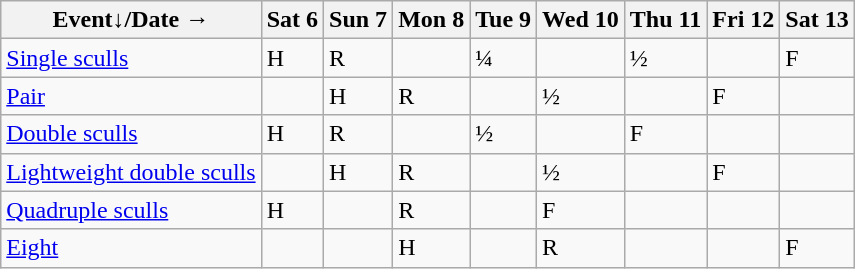<table class="wikitable olympic-schedule rowing">
<tr>
<th>Event↓/Date →</th>
<th>Sat 6</th>
<th>Sun 7</th>
<th>Mon 8</th>
<th>Tue 9</th>
<th>Wed 10</th>
<th>Thu 11</th>
<th>Fri 12</th>
<th>Sat 13</th>
</tr>
<tr>
<td class="event"><a href='#'>Single sculls</a></td>
<td class="heats">H</td>
<td class="repechage">R</td>
<td></td>
<td class="quarterfinals">¼</td>
<td></td>
<td class="semifinals">½</td>
<td></td>
<td class="final">F</td>
</tr>
<tr>
<td class="event"><a href='#'>Pair</a></td>
<td></td>
<td class="heats">H</td>
<td class="repechage">R</td>
<td></td>
<td class="semifinals">½</td>
<td></td>
<td class="final">F</td>
<td></td>
</tr>
<tr>
<td class="event"><a href='#'>Double sculls</a></td>
<td class="heats">H</td>
<td class="repechage">R</td>
<td></td>
<td class="semifinals">½</td>
<td></td>
<td class="final">F</td>
<td></td>
<td></td>
</tr>
<tr>
<td class="event"><a href='#'>Lightweight double sculls</a></td>
<td></td>
<td class="heats">H</td>
<td class="repechage">R</td>
<td></td>
<td class="semifinals">½</td>
<td></td>
<td class="final">F</td>
<td></td>
</tr>
<tr>
<td class="event"><a href='#'>Quadruple sculls</a></td>
<td class="heats">H</td>
<td></td>
<td class="repechage">R</td>
<td></td>
<td class="final">F</td>
<td></td>
<td></td>
<td></td>
</tr>
<tr>
<td class="event"><a href='#'>Eight</a></td>
<td></td>
<td></td>
<td class="heats">H</td>
<td></td>
<td class="repechage">R</td>
<td></td>
<td></td>
<td class="final">F</td>
</tr>
</table>
